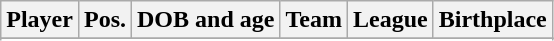<table class="wikitable sortable plainrowheaders">
<tr>
<th scope="col">Player</th>
<th scope="col">Pos.</th>
<th scope="col">DOB and age</th>
<th scope="col">Team</th>
<th scope="col">League</th>
<th scope="col">Birthplace</th>
</tr>
<tr>
</tr>
<tr>
</tr>
</table>
